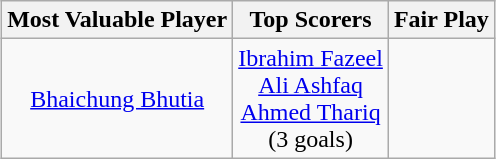<table class="wikitable" style="text-align:center; margin:auto;">
<tr>
<th>Most Valuable Player</th>
<th>Top Scorers</th>
<th>Fair Play</th>
</tr>
<tr>
<td> <a href='#'>Bhaichung Bhutia</a></td>
<td> <a href='#'>Ibrahim Fazeel</a><br> <a href='#'>Ali Ashfaq</a><br> <a href='#'>Ahmed Thariq</a><br>(3 goals)</td>
<td></td>
</tr>
</table>
